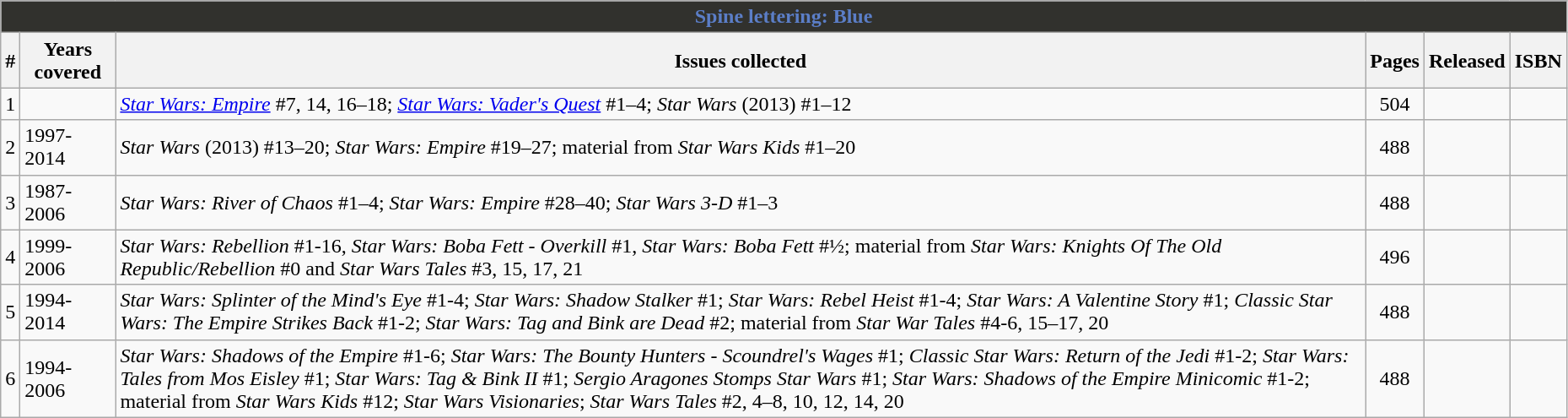<table class="wikitable sortable" width=98%>
<tr>
<th colspan=6 style="background-color: #31312D; color: #5B7EC7;">Spine lettering: Blue</th>
</tr>
<tr>
<th class="unsortable">#</th>
<th>Years covered</th>
<th class="unsortable">Issues collected</th>
<th class="unsortable">Pages</th>
<th>Released</th>
<th class="unsortable">ISBN</th>
</tr>
<tr>
<td>1</td>
<td></td>
<td><em><a href='#'>Star Wars: Empire</a></em> #7, 14, 16–18; <em><a href='#'>Star Wars: Vader's Quest</a></em> #1–4; <em>Star Wars</em> (2013) #1–12</td>
<td style="text-align: center;">504</td>
<td></td>
<td></td>
</tr>
<tr>
<td>2</td>
<td>1997-2014</td>
<td><em>Star Wars</em> (2013) #13–20; <em>Star Wars: Empire</em> #19–27; material from <em>Star Wars Kids</em> #1–20</td>
<td style="text-align: center;">488</td>
<td></td>
<td></td>
</tr>
<tr>
<td>3</td>
<td>1987-2006</td>
<td><em>Star Wars: River of Chaos</em> #1–4; <em>Star Wars: Empire</em> #28–40; <em>Star Wars 3-D</em> #1–3</td>
<td style="text-align: center;">488</td>
<td></td>
<td></td>
</tr>
<tr>
<td>4</td>
<td>1999-2006</td>
<td><em>Star Wars: Rebellion</em> #1-16, <em>Star Wars: Boba  Fett - Overkill</em> #1, <em>Star Wars: Boba Fett</em> #½; material from <em>Star Wars: Knights Of The Old Republic/Rebellion</em> #0 and <em>Star Wars Tales</em>  #3, 15, 17, 21</td>
<td style="text-align: center;">496</td>
<td></td>
<td></td>
</tr>
<tr>
<td>5</td>
<td>1994-2014</td>
<td><em>Star Wars: Splinter of the Mind's Eye</em> #1-4; <em>Star Wars: Shadow Stalker</em> #1; <em>Star Wars: Rebel Heist</em> #1-4; <em>Star Wars: A Valentine Story</em> #1; <em>Classic Star Wars: The Empire Strikes Back</em> #1-2; <em>Star Wars: Tag and Bink are Dead</em> #2; material from <em>Star War Tales</em> #4-6, 15–17, 20</td>
<td style="text-align: center;">488</td>
<td></td>
<td></td>
</tr>
<tr>
<td>6</td>
<td>1994-2006</td>
<td><em>Star Wars: Shadows of the Empire</em> #1-6; <em>Star Wars: The Bounty Hunters - Scoundrel's Wages</em> #1; <em>Classic Star Wars: Return of the Jedi</em> #1-2; <em>Star Wars: Tales from Mos Eisley</em> #1; <em>Star Wars: Tag & Bink II</em> #1; <em>Sergio Aragones Stomps Star Wars</em> #1; <em>Star Wars: Shadows of the Empire Minicomic</em> #1-2; material from <em>Star Wars Kids</em> #12; <em>Star Wars Visionaries</em>; <em>Star Wars Tales</em> #2, 4–8, 10, 12, 14, 20</td>
<td style="text-align: center;">488</td>
<td></td>
<td></td>
</tr>
</table>
